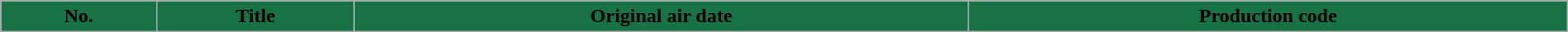<table class="wikitable plainrowheaders" style="width:100%; margin:auto; background:#fff;">
<tr>
<th ! style="background:#177245; color:#100; text-align:center;">No.</th>
<th ! style="background:#177245; color:#100; text-align:center;">Title</th>
<th ! style="background:#177245; color:#100; text-align:center;">Original air date</th>
<th ! style="background:#177245; color:#100; text-align:center;">Production code<br>





















</th>
</tr>
</table>
